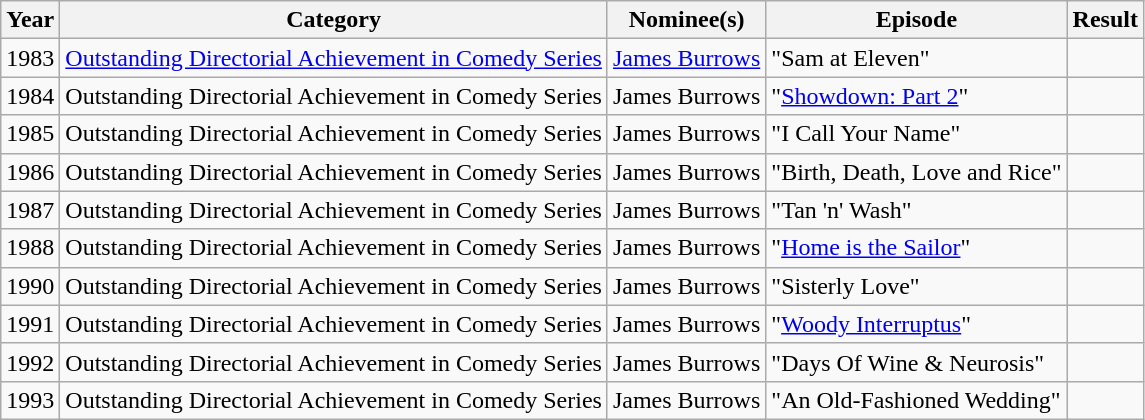<table class="wikitable">
<tr>
<th>Year</th>
<th>Category</th>
<th>Nominee(s)</th>
<th>Episode</th>
<th>Result</th>
</tr>
<tr>
<td>1983</td>
<td><a href='#'>Outstanding Directorial Achievement in Comedy Series</a></td>
<td><a href='#'>James Burrows</a></td>
<td>"Sam at Eleven"</td>
<td></td>
</tr>
<tr>
<td>1984</td>
<td>Outstanding Directorial Achievement in Comedy Series</td>
<td>James Burrows</td>
<td>"<a href='#'>Showdown: Part 2</a>"</td>
<td></td>
</tr>
<tr>
<td>1985</td>
<td>Outstanding Directorial Achievement in Comedy Series</td>
<td>James Burrows</td>
<td>"I Call Your Name"</td>
<td></td>
</tr>
<tr>
<td>1986</td>
<td>Outstanding Directorial Achievement in Comedy Series</td>
<td>James Burrows</td>
<td>"Birth, Death, Love and Rice"</td>
<td></td>
</tr>
<tr>
<td>1987</td>
<td>Outstanding Directorial Achievement in Comedy Series</td>
<td>James Burrows</td>
<td>"Tan 'n' Wash"</td>
<td></td>
</tr>
<tr>
<td>1988</td>
<td>Outstanding Directorial Achievement in Comedy Series</td>
<td>James Burrows</td>
<td>"<a href='#'>Home is the Sailor</a>"</td>
<td></td>
</tr>
<tr>
<td>1990</td>
<td>Outstanding Directorial Achievement in Comedy Series</td>
<td>James Burrows</td>
<td>"Sisterly Love"</td>
<td></td>
</tr>
<tr>
<td>1991</td>
<td>Outstanding Directorial Achievement in Comedy Series</td>
<td>James Burrows</td>
<td>"<a href='#'>Woody Interruptus</a>"</td>
<td></td>
</tr>
<tr>
<td>1992</td>
<td>Outstanding Directorial Achievement in Comedy Series</td>
<td>James Burrows</td>
<td>"Days Of Wine & Neurosis"</td>
<td></td>
</tr>
<tr>
<td>1993</td>
<td>Outstanding Directorial Achievement in Comedy Series</td>
<td>James Burrows</td>
<td>"An Old-Fashioned Wedding"</td>
<td></td>
</tr>
</table>
